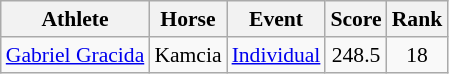<table class=wikitable style="font-size:90%">
<tr>
<th>Athlete</th>
<th>Horse</th>
<th>Event</th>
<th>Score</th>
<th>Rank</th>
</tr>
<tr align=center>
<td align=left><a href='#'>Gabriel Gracida</a></td>
<td align=left>Kamcia</td>
<td align=left><a href='#'>Individual</a></td>
<td>248.5</td>
<td>18</td>
</tr>
</table>
